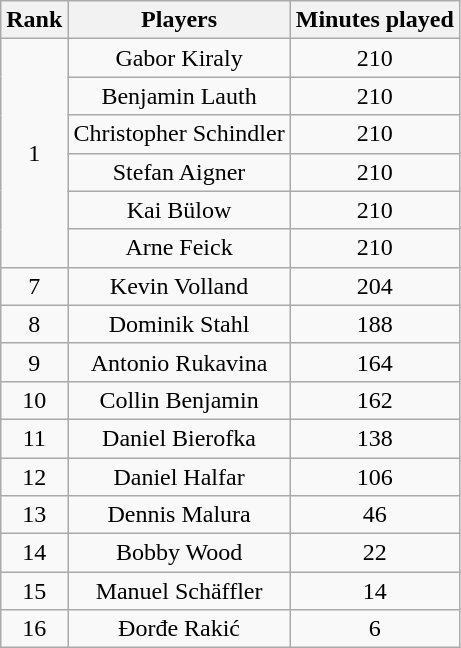<table class="wikitable sortable" style="text-align:center">
<tr>
<th>Rank</th>
<th>Players</th>
<th>Minutes played</th>
</tr>
<tr>
<td rowspan="6">1</td>
<td>Gabor Kiraly</td>
<td>210</td>
</tr>
<tr>
<td>Benjamin Lauth</td>
<td>210</td>
</tr>
<tr>
<td>Christopher Schindler</td>
<td>210</td>
</tr>
<tr>
<td>Stefan Aigner</td>
<td>210</td>
</tr>
<tr>
<td>Kai Bülow</td>
<td>210</td>
</tr>
<tr>
<td>Arne Feick</td>
<td>210</td>
</tr>
<tr>
<td>7</td>
<td>Kevin Volland</td>
<td>204</td>
</tr>
<tr>
<td>8</td>
<td>Dominik Stahl</td>
<td>188</td>
</tr>
<tr>
<td>9</td>
<td>Antonio Rukavina</td>
<td>164</td>
</tr>
<tr>
<td>10</td>
<td>Collin Benjamin</td>
<td>162</td>
</tr>
<tr>
<td>11</td>
<td>Daniel Bierofka</td>
<td>138</td>
</tr>
<tr>
<td>12</td>
<td>Daniel Halfar</td>
<td>106</td>
</tr>
<tr>
<td>13</td>
<td>Dennis Malura</td>
<td>46</td>
</tr>
<tr>
<td>14</td>
<td>Bobby Wood</td>
<td>22</td>
</tr>
<tr>
<td>15</td>
<td>Manuel Schäffler</td>
<td>14</td>
</tr>
<tr>
<td>16</td>
<td>Đorđe Rakić</td>
<td>6</td>
</tr>
</table>
